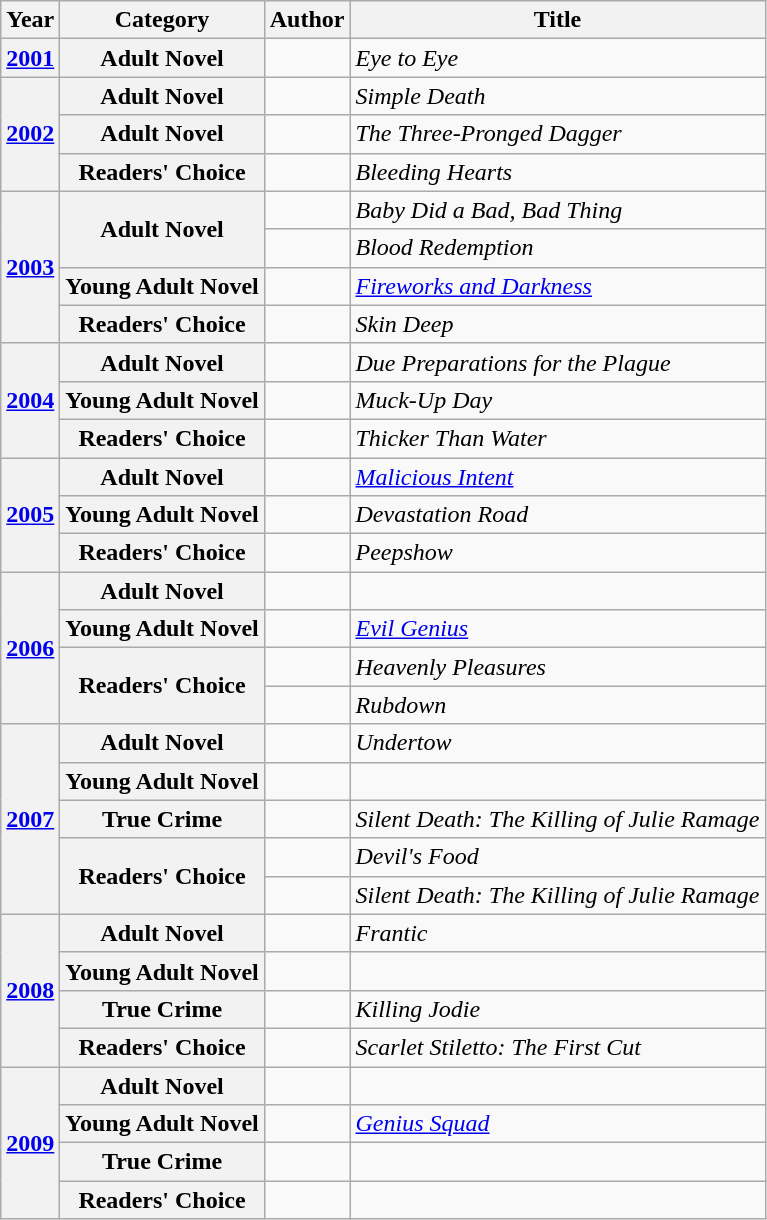<table class="wikitable sortable mw-collapsible">
<tr>
<th>Year</th>
<th>Category</th>
<th>Author</th>
<th>Title</th>
</tr>
<tr>
<th><strong><a href='#'>2001</a></strong></th>
<th>Adult Novel</th>
<td></td>
<td><em>Eye to Eye</em></td>
</tr>
<tr>
<th rowspan="3"><strong><a href='#'>2002</a></strong></th>
<th>Adult Novel</th>
<td></td>
<td><em>Simple Death</em></td>
</tr>
<tr>
<th>Adult Novel</th>
<td></td>
<td><em>The Three-Pronged Dagger</em></td>
</tr>
<tr>
<th>Readers' Choice</th>
<td></td>
<td><em>Bleeding Hearts</em></td>
</tr>
<tr>
<th rowspan="4"><strong><a href='#'>2003</a></strong></th>
<th rowspan="2">Adult Novel</th>
<td></td>
<td><em>Baby Did a Bad, Bad Thing</em></td>
</tr>
<tr>
<td></td>
<td><em>Blood Redemption</em></td>
</tr>
<tr>
<th>Young Adult Novel</th>
<td></td>
<td><em><a href='#'>Fireworks and Darkness</a></em></td>
</tr>
<tr>
<th>Readers' Choice</th>
<td></td>
<td><em>Skin Deep</em></td>
</tr>
<tr>
<th rowspan="3"><strong><a href='#'>2004</a></strong></th>
<th>Adult Novel</th>
<td></td>
<td><em>Due Preparations for the Plague</em></td>
</tr>
<tr>
<th>Young Adult Novel</th>
<td></td>
<td><em>Muck-Up Day</em></td>
</tr>
<tr>
<th>Readers' Choice</th>
<td></td>
<td><em>Thicker Than Water</em></td>
</tr>
<tr>
<th rowspan="3"><strong><a href='#'>2005</a></strong></th>
<th>Adult Novel</th>
<td></td>
<td><em><a href='#'>Malicious Intent</a></em></td>
</tr>
<tr>
<th>Young Adult Novel</th>
<td></td>
<td><em>Devastation Road</em></td>
</tr>
<tr>
<th>Readers' Choice</th>
<td></td>
<td><em>Peepshow</em></td>
</tr>
<tr>
<th rowspan="4"><strong><a href='#'>2006</a></strong></th>
<th>Adult Novel</th>
<td></td>
<td><em></em></td>
</tr>
<tr>
<th>Young Adult Novel</th>
<td></td>
<td><em><a href='#'>Evil Genius</a></em></td>
</tr>
<tr>
<th rowspan="2">Readers' Choice</th>
<td></td>
<td><em>Heavenly Pleasures</em></td>
</tr>
<tr>
<td></td>
<td><em>Rubdown</em></td>
</tr>
<tr>
<th rowspan="5"><strong><a href='#'>2007</a></strong></th>
<th>Adult Novel</th>
<td></td>
<td><em>Undertow</em></td>
</tr>
<tr>
<th>Young Adult Novel</th>
<td></td>
<td><em></em></td>
</tr>
<tr>
<th>True Crime</th>
<td></td>
<td><em>Silent Death: The Killing of Julie Ramage</em></td>
</tr>
<tr>
<th rowspan="2">Readers' Choice</th>
<td></td>
<td><em>Devil's Food</em></td>
</tr>
<tr>
<td></td>
<td><em>Silent Death: The Killing of Julie Ramage</em></td>
</tr>
<tr>
<th rowspan="4"><strong><a href='#'>2008</a></strong></th>
<th>Adult Novel</th>
<td></td>
<td><em>Frantic</em></td>
</tr>
<tr>
<th>Young Adult Novel</th>
<td></td>
<td><em></em></td>
</tr>
<tr>
<th>True Crime</th>
<td></td>
<td><em>Killing Jodie</em></td>
</tr>
<tr>
<th>Readers' Choice</th>
<td></td>
<td><em>Scarlet Stiletto: The First Cut</em></td>
</tr>
<tr>
<th rowspan="4"><strong><a href='#'>2009</a></strong></th>
<th>Adult Novel</th>
<td></td>
<td><em></em></td>
</tr>
<tr>
<th>Young Adult Novel</th>
<td></td>
<td><em><a href='#'>Genius Squad</a></em></td>
</tr>
<tr>
<th>True Crime</th>
<td></td>
<td><em></em></td>
</tr>
<tr>
<th>Readers' Choice</th>
<td></td>
<td><em></em></td>
</tr>
</table>
